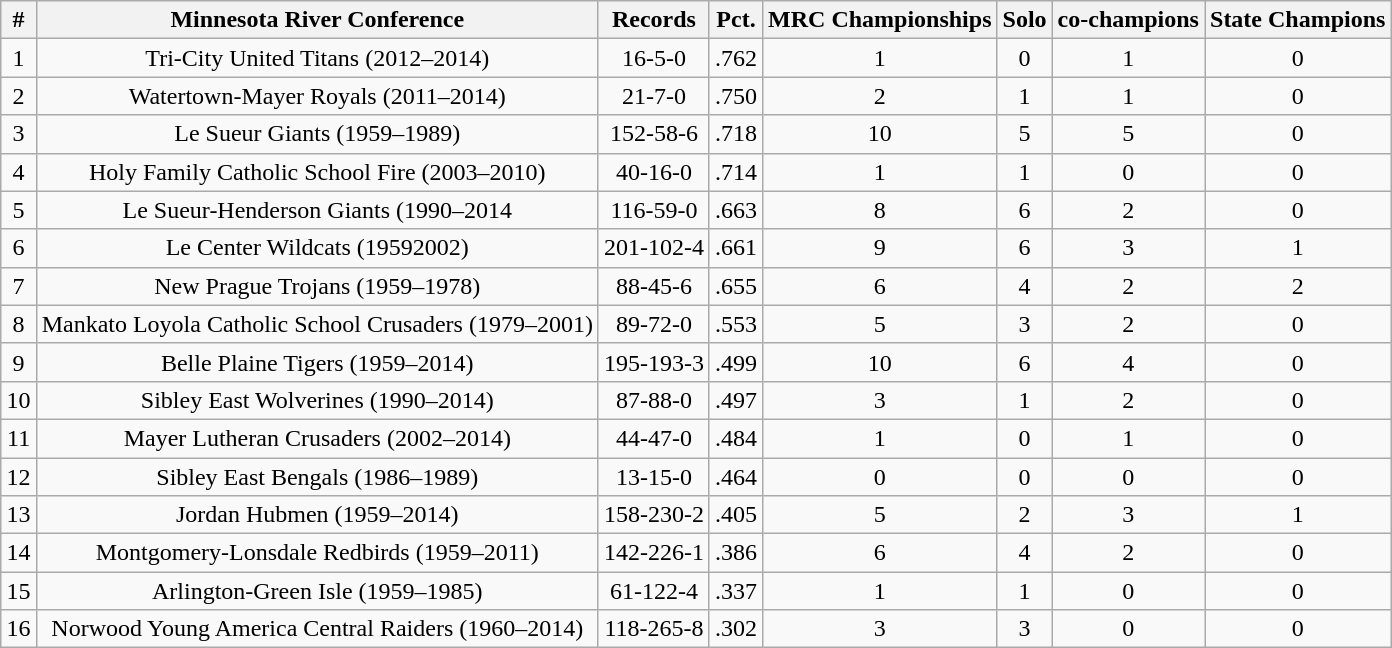<table class="wikitable sortable"  style="text-align:center; margin:1em auto;">
<tr>
<th>#</th>
<th>Minnesota River Conference</th>
<th>Records</th>
<th>Pct.</th>
<th>MRC Championships</th>
<th>Solo</th>
<th>co-champions</th>
<th>State Champions</th>
</tr>
<tr>
<td>1</td>
<td>Tri-City United Titans (2012–2014)</td>
<td>16-5-0</td>
<td>.762</td>
<td>1</td>
<td>0</td>
<td>1</td>
<td>0</td>
</tr>
<tr>
<td>2</td>
<td>Watertown-Mayer Royals (2011–2014)</td>
<td>21-7-0</td>
<td>.750</td>
<td>2</td>
<td>1</td>
<td>1</td>
<td>0</td>
</tr>
<tr>
<td>3</td>
<td>Le Sueur Giants (1959–1989)</td>
<td>152-58-6</td>
<td>.718</td>
<td>10</td>
<td>5</td>
<td>5</td>
<td>0</td>
</tr>
<tr>
<td>4</td>
<td>Holy Family Catholic School Fire (2003–2010)</td>
<td>40-16-0</td>
<td>.714</td>
<td>1</td>
<td>1</td>
<td>0</td>
<td>0</td>
</tr>
<tr>
<td>5</td>
<td>Le Sueur-Henderson Giants (1990–2014</td>
<td>116-59-0</td>
<td>.663</td>
<td>8</td>
<td>6</td>
<td>2</td>
<td>0</td>
</tr>
<tr>
<td>6</td>
<td>Le Center Wildcats (19592002)</td>
<td>201-102-4</td>
<td>.661</td>
<td>9</td>
<td>6</td>
<td>3</td>
<td>1</td>
</tr>
<tr>
<td>7</td>
<td>New Prague Trojans (1959–1978)</td>
<td>88-45-6</td>
<td>.655</td>
<td>6</td>
<td>4</td>
<td>2</td>
<td>2</td>
</tr>
<tr>
<td>8</td>
<td>Mankato Loyola Catholic School Crusaders (1979–2001)</td>
<td>89-72-0</td>
<td>.553</td>
<td>5</td>
<td>3</td>
<td>2</td>
<td>0</td>
</tr>
<tr>
<td>9</td>
<td>Belle Plaine Tigers (1959–2014)</td>
<td>195-193-3</td>
<td>.499</td>
<td>10</td>
<td>6</td>
<td>4</td>
<td>0</td>
</tr>
<tr>
<td>10</td>
<td>Sibley East Wolverines (1990–2014)</td>
<td>87-88-0</td>
<td>.497</td>
<td>3</td>
<td>1</td>
<td>2</td>
<td>0</td>
</tr>
<tr>
<td>11</td>
<td>Mayer Lutheran Crusaders (2002–2014)</td>
<td>44-47-0</td>
<td>.484</td>
<td>1</td>
<td>0</td>
<td>1</td>
<td>0</td>
</tr>
<tr>
<td>12</td>
<td>Sibley East Bengals (1986–1989)</td>
<td>13-15-0</td>
<td>.464</td>
<td>0</td>
<td>0</td>
<td>0</td>
<td>0</td>
</tr>
<tr>
<td>13</td>
<td>Jordan Hubmen (1959–2014)</td>
<td>158-230-2</td>
<td>.405</td>
<td>5</td>
<td>2</td>
<td>3</td>
<td>1</td>
</tr>
<tr>
<td>14</td>
<td>Montgomery-Lonsdale Redbirds (1959–2011)</td>
<td>142-226-1</td>
<td>.386</td>
<td>6</td>
<td>4</td>
<td>2</td>
<td>0</td>
</tr>
<tr>
<td>15</td>
<td>Arlington-Green Isle (1959–1985)</td>
<td>61-122-4</td>
<td>.337</td>
<td>1</td>
<td>1</td>
<td>0</td>
<td>0</td>
</tr>
<tr>
<td>16</td>
<td>Norwood Young America Central Raiders (1960–2014)</td>
<td>118-265-8</td>
<td>.302</td>
<td>3</td>
<td>3</td>
<td>0</td>
<td>0</td>
</tr>
</table>
